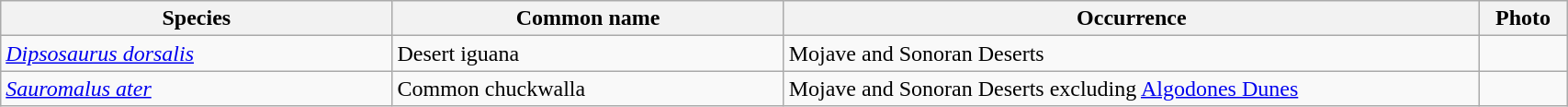<table width=90% class="wikitable">
<tr>
<th width=25%>Species</th>
<th width=25%>Common name</th>
<th>Occurrence</th>
<th>Photo</th>
</tr>
<tr>
<td><em><a href='#'>Dipsosaurus dorsalis</a></em></td>
<td>Desert iguana</td>
<td>Mojave and Sonoran Deserts</td>
<td></td>
</tr>
<tr>
<td><em><a href='#'>Sauromalus ater</a></em></td>
<td>Common chuckwalla</td>
<td>Mojave and Sonoran Deserts excluding <a href='#'>Algodones Dunes</a></td>
<td></td>
</tr>
</table>
